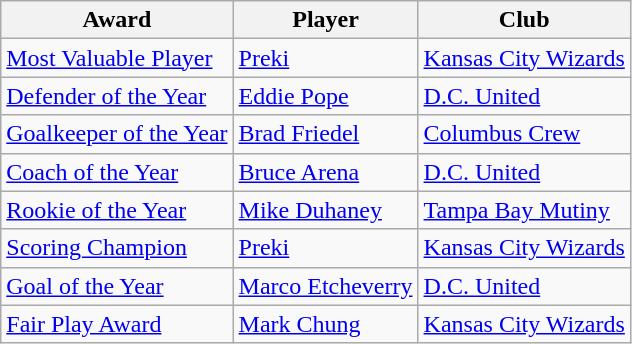<table class="wikitable" style="font-size:100%">
<tr>
<th>Award</th>
<th>Player</th>
<th>Club</th>
</tr>
<tr>
<td><a href='#'>Most Valuable Player</a></td>
<td> <a href='#'>Preki</a></td>
<td><a href='#'>Kansas City Wizards</a></td>
</tr>
<tr>
<td><a href='#'>Defender of the Year</a></td>
<td> <a href='#'>Eddie Pope</a></td>
<td><a href='#'>D.C. United</a></td>
</tr>
<tr>
<td><a href='#'>Goalkeeper of the Year</a></td>
<td> <a href='#'>Brad Friedel</a></td>
<td><a href='#'>Columbus Crew</a></td>
</tr>
<tr>
<td><a href='#'>Coach of the Year</a></td>
<td> <a href='#'>Bruce Arena</a></td>
<td><a href='#'>D.C. United</a></td>
</tr>
<tr>
<td><a href='#'>Rookie of the Year</a></td>
<td> <a href='#'>Mike Duhaney</a></td>
<td><a href='#'>Tampa Bay Mutiny</a></td>
</tr>
<tr>
<td><a href='#'>Scoring Champion</a></td>
<td> <a href='#'>Preki</a></td>
<td><a href='#'>Kansas City Wizards</a></td>
</tr>
<tr>
<td><a href='#'>Goal of the Year</a></td>
<td> <a href='#'>Marco Etcheverry</a></td>
<td><a href='#'>D.C. United</a></td>
</tr>
<tr>
<td><a href='#'>Fair Play Award</a></td>
<td> <a href='#'>Mark Chung</a></td>
<td><a href='#'>Kansas City Wizards</a></td>
</tr>
</table>
